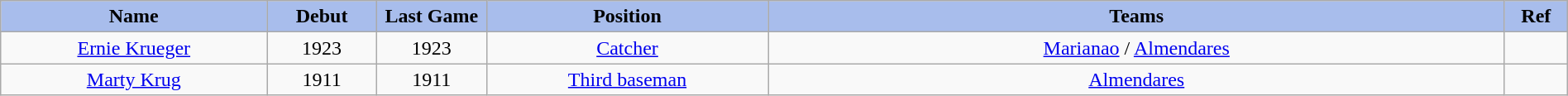<table class="wikitable" style="width: 100%">
<tr>
<th style="background:#a8bdec; width:17%;">Name</th>
<th style="width:7%; background:#a8bdec;">Debut</th>
<th style="width:7%; background:#a8bdec;">Last Game</th>
<th style="width:18%; background:#a8bdec;">Position</th>
<th style="width:47%; background:#a8bdec;">Teams</th>
<th style="width:4%; background:#a8bdec;">Ref</th>
</tr>
<tr align=center>
<td><a href='#'>Ernie Krueger</a></td>
<td>1923</td>
<td>1923</td>
<td><a href='#'>Catcher</a></td>
<td><a href='#'>Marianao</a> / <a href='#'>Almendares</a></td>
<td></td>
</tr>
<tr align=center>
<td><a href='#'>Marty Krug</a></td>
<td>1911</td>
<td>1911</td>
<td><a href='#'>Third baseman</a></td>
<td><a href='#'>Almendares</a></td>
<td></td>
</tr>
</table>
